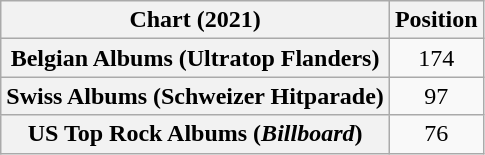<table class="wikitable sortable plainrowheaders" style="text-align:center">
<tr>
<th scope="col">Chart (2021)</th>
<th scope="col">Position</th>
</tr>
<tr>
<th scope="row">Belgian Albums (Ultratop Flanders)</th>
<td>174</td>
</tr>
<tr>
<th scope="row">Swiss Albums (Schweizer Hitparade)</th>
<td>97</td>
</tr>
<tr>
<th scope="row">US Top Rock Albums (<em>Billboard</em>)</th>
<td>76</td>
</tr>
</table>
